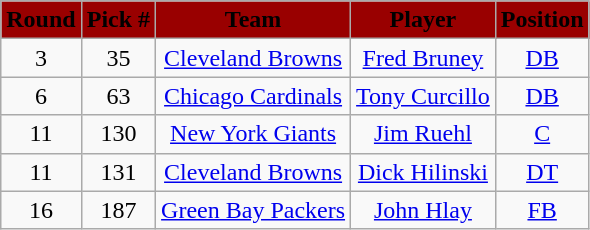<table class="wikitable" style="text-align:center">
<tr style="background:#900;">
<td><strong><span>Round</span></strong></td>
<td><strong><span>Pick #</span></strong></td>
<td><strong><span>Team</span></strong></td>
<td><strong><span>Player</span></strong></td>
<td><strong><span>Position</span></strong></td>
</tr>
<tr>
<td>3</td>
<td align=center>35</td>
<td><a href='#'>Cleveland Browns</a></td>
<td><a href='#'>Fred Bruney</a></td>
<td><a href='#'>DB</a></td>
</tr>
<tr>
<td>6</td>
<td align=center>63</td>
<td><a href='#'>Chicago Cardinals</a></td>
<td><a href='#'>Tony Curcillo</a></td>
<td><a href='#'>DB</a></td>
</tr>
<tr>
<td>11</td>
<td align=center>130</td>
<td><a href='#'>New York Giants</a></td>
<td><a href='#'>Jim Ruehl</a></td>
<td><a href='#'>C</a></td>
</tr>
<tr>
<td>11</td>
<td align=center>131</td>
<td><a href='#'>Cleveland Browns</a></td>
<td><a href='#'>Dick Hilinski</a></td>
<td><a href='#'>DT</a></td>
</tr>
<tr>
<td>16</td>
<td align=center>187</td>
<td><a href='#'>Green Bay Packers</a></td>
<td><a href='#'>John Hlay</a></td>
<td><a href='#'>FB</a></td>
</tr>
</table>
